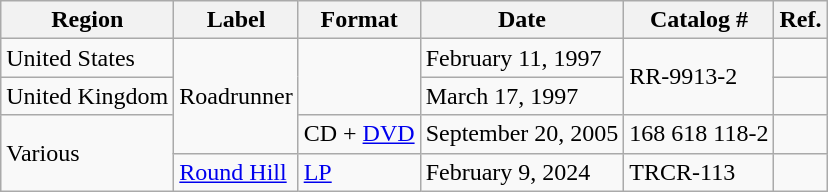<table class="wikitable">
<tr>
<th>Region</th>
<th>Label</th>
<th>Format</th>
<th>Date</th>
<th>Catalog #</th>
<th>Ref.</th>
</tr>
<tr>
<td>United States</td>
<td rowspan="3">Roadrunner</td>
<td rowspan="2"></td>
<td>February 11, 1997</td>
<td rowspan="2">RR-9913-2</td>
<td></td>
</tr>
<tr>
<td>United Kingdom</td>
<td>March 17, 1997</td>
<td></td>
</tr>
<tr>
<td rowspan="2">Various</td>
<td>CD + <a href='#'>DVD</a></td>
<td>September 20, 2005</td>
<td>168 618 118-2</td>
<td></td>
</tr>
<tr>
<td><a href='#'>Round Hill</a></td>
<td><a href='#'>LP</a></td>
<td>February 9, 2024</td>
<td>TRCR-113</td>
<td></td>
</tr>
</table>
